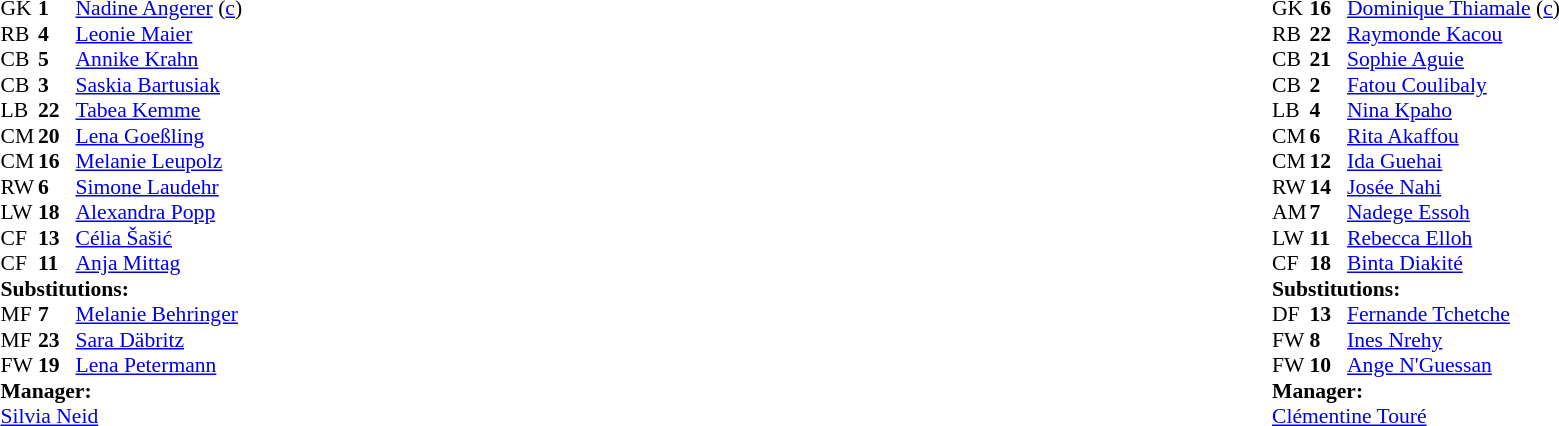<table width="100%">
<tr>
<td valign="top" width="50%"><br><table style="font-size: 90%" cellspacing="0" cellpadding="0">
<tr>
<th width="25"></th>
<th width="25"></th>
</tr>
<tr>
<td>GK</td>
<td><strong>1</strong></td>
<td><a href='#'>Nadine Angerer</a> (<a href='#'>c</a>)</td>
</tr>
<tr>
<td>RB</td>
<td><strong>4</strong></td>
<td><a href='#'>Leonie Maier</a></td>
</tr>
<tr>
<td>CB</td>
<td><strong>5</strong></td>
<td><a href='#'>Annike Krahn</a></td>
</tr>
<tr>
<td>CB</td>
<td><strong>3</strong></td>
<td><a href='#'>Saskia Bartusiak</a></td>
</tr>
<tr>
<td>LB</td>
<td><strong>22</strong></td>
<td><a href='#'>Tabea Kemme</a></td>
</tr>
<tr>
<td>CM</td>
<td><strong>20</strong></td>
<td><a href='#'>Lena Goeßling</a></td>
</tr>
<tr>
<td>CM</td>
<td><strong>16</strong></td>
<td><a href='#'>Melanie Leupolz</a></td>
<td></td>
<td></td>
</tr>
<tr>
<td>RW</td>
<td><strong>6</strong></td>
<td><a href='#'>Simone Laudehr</a></td>
<td></td>
<td></td>
</tr>
<tr>
<td>LW</td>
<td><strong>18</strong></td>
<td><a href='#'>Alexandra Popp</a></td>
</tr>
<tr>
<td>CF</td>
<td><strong>13</strong></td>
<td><a href='#'>Célia Šašić</a></td>
<td></td>
<td></td>
</tr>
<tr>
<td>CF</td>
<td><strong>11</strong></td>
<td><a href='#'>Anja Mittag</a></td>
</tr>
<tr>
<td colspan=3><strong>Substitutions:</strong></td>
</tr>
<tr>
<td>MF</td>
<td><strong>7</strong></td>
<td><a href='#'>Melanie Behringer</a></td>
<td></td>
<td></td>
</tr>
<tr>
<td>MF</td>
<td><strong>23</strong></td>
<td><a href='#'>Sara Däbritz</a></td>
<td></td>
<td></td>
</tr>
<tr>
<td>FW</td>
<td><strong>19</strong></td>
<td><a href='#'>Lena Petermann</a></td>
<td></td>
<td></td>
</tr>
<tr>
<td colspan=3><strong>Manager:</strong></td>
</tr>
<tr>
<td colspan=3><a href='#'>Silvia Neid</a></td>
</tr>
</table>
</td>
<td valign="top"></td>
<td valign="top" width="50%"><br><table style="font-size: 90%" cellspacing="0" cellpadding="0" align="center">
<tr>
<th width=25></th>
<th width=25></th>
</tr>
<tr>
<td>GK</td>
<td><strong>16</strong></td>
<td><a href='#'>Dominique Thiamale</a> (<a href='#'>c</a>) </td>
<td></td>
</tr>
<tr>
<td>RB</td>
<td><strong>22</strong></td>
<td><a href='#'>Raymonde Kacou</a></td>
</tr>
<tr>
<td>CB</td>
<td><strong>21</strong></td>
<td><a href='#'>Sophie Aguie</a></td>
<td></td>
</tr>
<tr>
<td>CB</td>
<td><strong>2</strong></td>
<td><a href='#'>Fatou Coulibaly</a></td>
<td></td>
</tr>
<tr>
<td>LB</td>
<td><strong>4</strong></td>
<td><a href='#'>Nina Kpaho</a></td>
<td></td>
<td></td>
</tr>
<tr>
<td>CM</td>
<td><strong>6</strong></td>
<td><a href='#'>Rita Akaffou</a></td>
<td></td>
</tr>
<tr>
<td>CM</td>
<td><strong>12</strong></td>
<td><a href='#'>Ida Guehai</a></td>
</tr>
<tr>
<td>RW</td>
<td><strong>14</strong></td>
<td><a href='#'>Josée Nahi</a></td>
<td></td>
</tr>
<tr>
<td>AM</td>
<td><strong>7</strong></td>
<td><a href='#'>Nadege Essoh</a></td>
<td></td>
<td></td>
</tr>
<tr>
<td>LW</td>
<td><strong>11</strong></td>
<td><a href='#'>Rebecca Elloh</a></td>
<td></td>
<td></td>
</tr>
<tr>
<td>CF</td>
<td><strong>18</strong></td>
<td><a href='#'>Binta Diakité</a></td>
</tr>
<tr>
<td colspan=3><strong>Substitutions:</strong></td>
</tr>
<tr>
<td>DF</td>
<td><strong>13</strong></td>
<td><a href='#'>Fernande Tchetche</a></td>
<td></td>
<td></td>
</tr>
<tr>
<td>FW</td>
<td><strong>8</strong></td>
<td><a href='#'>Ines Nrehy</a></td>
<td></td>
<td></td>
</tr>
<tr>
<td>FW</td>
<td><strong>10</strong></td>
<td><a href='#'>Ange N'Guessan</a></td>
<td></td>
<td></td>
</tr>
<tr>
<td colspan=3><strong>Manager:</strong></td>
</tr>
<tr>
<td colspan=3><a href='#'>Clémentine Touré</a></td>
</tr>
</table>
</td>
</tr>
</table>
